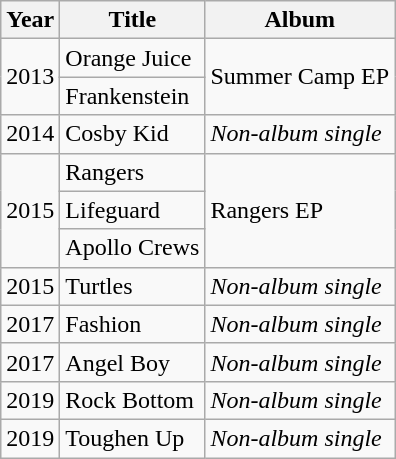<table class="wikitable">
<tr>
<th>Year</th>
<th>Title</th>
<th>Album</th>
</tr>
<tr>
<td rowspan="2">2013</td>
<td>Orange Juice</td>
<td rowspan="2">Summer Camp EP</td>
</tr>
<tr>
<td>Frankenstein</td>
</tr>
<tr>
<td>2014</td>
<td>Cosby Kid</td>
<td><em>Non-album single</em></td>
</tr>
<tr>
<td rowspan="3">2015</td>
<td>Rangers</td>
<td rowspan="3">Rangers EP</td>
</tr>
<tr>
<td>Lifeguard</td>
</tr>
<tr>
<td>Apollo Crews</td>
</tr>
<tr>
<td>2015</td>
<td>Turtles</td>
<td><em>Non-album single</em></td>
</tr>
<tr>
<td>2017</td>
<td>Fashion</td>
<td><em>Non-album single</em></td>
</tr>
<tr>
<td>2017</td>
<td>Angel Boy</td>
<td><em>Non-album single</em></td>
</tr>
<tr>
<td>2019</td>
<td>Rock Bottom</td>
<td><em>Non-album single</em></td>
</tr>
<tr>
<td>2019</td>
<td>Toughen Up</td>
<td><em>Non-album single</em></td>
</tr>
</table>
